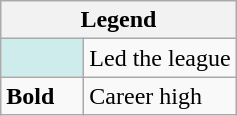<table class="wikitable mw-collapsible mw-collapsed">
<tr>
<th colspan="2">Legend</th>
</tr>
<tr>
<td style="background:#cfecec; width:3em;"></td>
<td>Led the league</td>
</tr>
<tr>
<td><strong>Bold</strong></td>
<td>Career high</td>
</tr>
</table>
